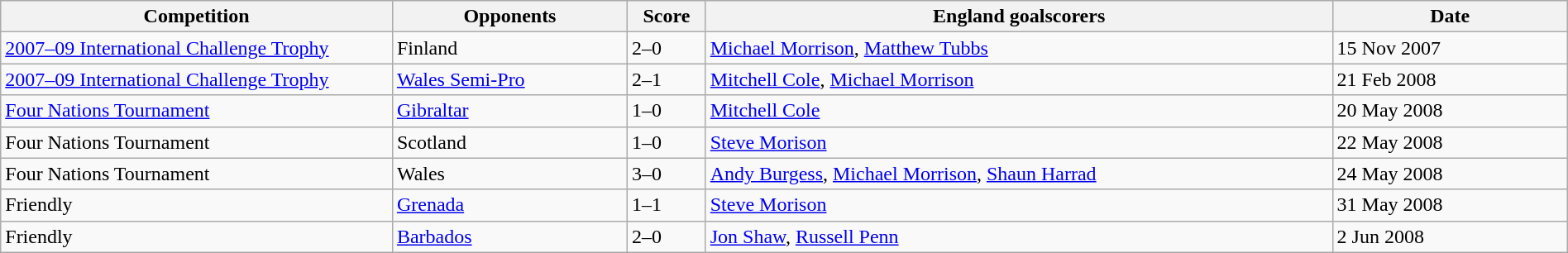<table class="wikitable" style="width:100%;">
<tr>
<th width=25%>Competition</th>
<th width=15%>Opponents</th>
<th width=5%>Score</th>
<th width=40%>England goalscorers</th>
<th width=15%>Date</th>
</tr>
<tr>
<td><a href='#'>2007–09 International Challenge Trophy</a></td>
<td>Finland</td>
<td>2–0</td>
<td><a href='#'>Michael Morrison</a>, <a href='#'>Matthew Tubbs</a></td>
<td>15 Nov 2007</td>
</tr>
<tr>
<td><a href='#'>2007–09 International Challenge Trophy</a></td>
<td><a href='#'>Wales Semi-Pro</a></td>
<td>2–1</td>
<td><a href='#'>Mitchell Cole</a>, <a href='#'>Michael Morrison</a></td>
<td>21 Feb 2008</td>
</tr>
<tr>
<td><a href='#'>Four Nations Tournament</a></td>
<td><a href='#'>Gibraltar</a></td>
<td>1–0</td>
<td><a href='#'>Mitchell Cole</a></td>
<td>20 May 2008</td>
</tr>
<tr>
<td>Four Nations Tournament</td>
<td>Scotland</td>
<td>1–0</td>
<td><a href='#'>Steve Morison</a></td>
<td>22 May 2008</td>
</tr>
<tr>
<td>Four Nations Tournament</td>
<td>Wales</td>
<td>3–0</td>
<td><a href='#'>Andy Burgess</a>, <a href='#'>Michael Morrison</a>, <a href='#'>Shaun Harrad</a></td>
<td>24 May 2008</td>
</tr>
<tr>
<td>Friendly</td>
<td><a href='#'>Grenada</a></td>
<td>1–1</td>
<td><a href='#'>Steve Morison</a></td>
<td>31 May 2008</td>
</tr>
<tr>
<td>Friendly</td>
<td><a href='#'>Barbados</a></td>
<td>2–0</td>
<td><a href='#'>Jon Shaw</a>, <a href='#'>Russell Penn</a></td>
<td>2 Jun 2008</td>
</tr>
</table>
